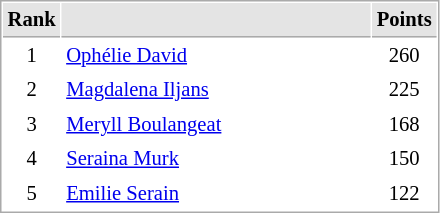<table cellspacing="1" cellpadding="3" style="border:1px solid #AAAAAA;font-size:86%">
<tr bgcolor="#E4E4E4">
<th style="border-bottom:1px solid #AAAAAA" width=10>Rank</th>
<th style="border-bottom:1px solid #AAAAAA" width=200></th>
<th style="border-bottom:1px solid #AAAAAA" width=20>Points</th>
</tr>
<tr>
<td style="text-align:center;">1</td>
<td> <a href='#'>Ophélie David</a></td>
<td align=center>260</td>
</tr>
<tr>
<td style="text-align:center;">2</td>
<td> <a href='#'>Magdalena Iljans</a></td>
<td align=center>225</td>
</tr>
<tr>
<td style="text-align:center;">3</td>
<td> <a href='#'>Meryll Boulangeat</a></td>
<td align=center>168</td>
</tr>
<tr>
<td style="text-align:center;">4</td>
<td> <a href='#'>Seraina Murk</a></td>
<td align=center>150</td>
</tr>
<tr>
<td style="text-align:center;">5</td>
<td> <a href='#'>Emilie Serain</a></td>
<td align=center>122</td>
</tr>
</table>
